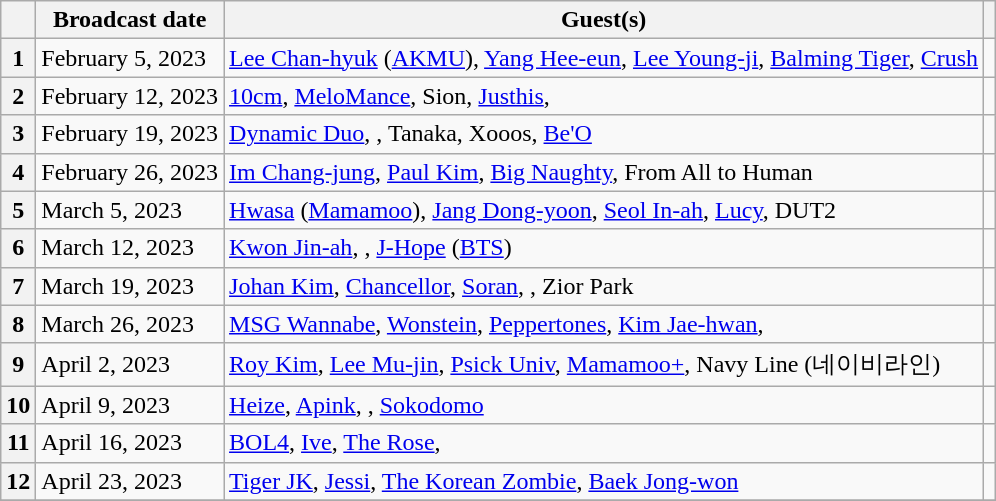<table class="wikitable">
<tr>
<th></th>
<th>Broadcast date</th>
<th>Guest(s)</th>
<th></th>
</tr>
<tr>
<th>1</th>
<td>February 5, 2023</td>
<td><a href='#'>Lee Chan-hyuk</a> (<a href='#'>AKMU</a>), <a href='#'>Yang Hee-eun</a>, <a href='#'>Lee Young-ji</a>, <a href='#'>Balming Tiger</a>, <a href='#'>Crush</a></td>
<td style="text-align:center"></td>
</tr>
<tr>
<th>2</th>
<td>February 12, 2023</td>
<td><a href='#'>10cm</a>, <a href='#'>MeloMance</a>, Sion, <a href='#'>Justhis</a>, </td>
<td style="text-align:center"></td>
</tr>
<tr>
<th>3</th>
<td>February 19, 2023</td>
<td><a href='#'>Dynamic Duo</a>, , Tanaka, Xooos, <a href='#'>Be'O</a></td>
<td style="text-align:center"></td>
</tr>
<tr>
<th>4</th>
<td>February 26, 2023</td>
<td><a href='#'>Im Chang-jung</a>, <a href='#'>Paul Kim</a>, <a href='#'>Big Naughty</a>, From All to Human</td>
<td style="text-align:center"></td>
</tr>
<tr>
<th>5</th>
<td>March 5, 2023</td>
<td><a href='#'>Hwasa</a> (<a href='#'>Mamamoo</a>), <a href='#'>Jang Dong-yoon</a>, <a href='#'>Seol In-ah</a>, <a href='#'>Lucy</a>, DUT2</td>
<td style="text-align:center"></td>
</tr>
<tr>
<th>6</th>
<td>March 12, 2023</td>
<td><a href='#'>Kwon Jin-ah</a>, , <a href='#'>J-Hope</a> (<a href='#'>BTS</a>)</td>
<td style="text-align:center"></td>
</tr>
<tr>
<th>7</th>
<td>March 19, 2023</td>
<td><a href='#'>Johan Kim</a>, <a href='#'>Chancellor</a>, <a href='#'>Soran</a>, , Zior Park</td>
<td style="text-align:center"></td>
</tr>
<tr>
<th>8</th>
<td>March 26, 2023</td>
<td><a href='#'>MSG Wannabe</a>, <a href='#'>Wonstein</a>, <a href='#'>Peppertones</a>, <a href='#'>Kim Jae-hwan</a>, </td>
<td style="text-align:center"></td>
</tr>
<tr>
<th>9</th>
<td>April 2, 2023</td>
<td><a href='#'>Roy Kim</a>, <a href='#'>Lee Mu-jin</a>, <a href='#'>Psick Univ</a>, <a href='#'>Mamamoo+</a>, Navy Line (네이비라인)</td>
<td style="text-align:center"></td>
</tr>
<tr>
<th>10</th>
<td>April 9, 2023</td>
<td><a href='#'>Heize</a>, <a href='#'>Apink</a>, , <a href='#'>Sokodomo</a></td>
<td style="text-align:center"></td>
</tr>
<tr>
<th>11</th>
<td>April 16, 2023</td>
<td><a href='#'>BOL4</a>, <a href='#'>Ive</a>, <a href='#'>The Rose</a>, </td>
<td style="text-align:center"></td>
</tr>
<tr>
<th>12</th>
<td>April 23, 2023</td>
<td><a href='#'>Tiger JK</a>, <a href='#'>Jessi</a>, <a href='#'>The Korean Zombie</a>, <a href='#'>Baek Jong-won</a></td>
<td style="text-align:center"></td>
</tr>
<tr>
</tr>
</table>
